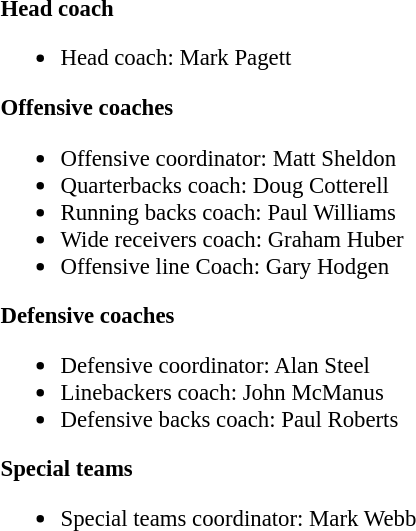<table class="toccolours" style="text-align: left;">
<tr>
<td style="font-size: 95%;" valign="top"><br><strong>Head coach</strong><ul><li>Head coach: Mark Pagett</li></ul><strong>Offensive coaches</strong><ul><li>Offensive coordinator: Matt Sheldon</li><li>Quarterbacks coach: Doug Cotterell</li><li>Running backs coach: Paul Williams</li><li>Wide receivers coach: Graham Huber</li><li>Offensive line Coach: Gary Hodgen</li></ul><strong>Defensive coaches</strong><ul><li>Defensive coordinator: Alan Steel</li><li>Linebackers coach: John McManus</li><li>Defensive backs coach: Paul Roberts</li></ul><strong>Special teams</strong><ul><li>Special teams coordinator: Mark Webb</li></ul></td>
</tr>
</table>
